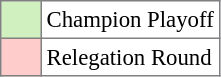<table bgcolor="#f7f8ff" cellpadding="3" cellspacing="0" border="1" style="font-size: 95%; border: gray solid 1px; border-collapse: collapse;text-align:center;">
<tr>
<td style="background: #D0F0C0;" width="20"></td>
<td bgcolor="#ffffff" align="left">Champion Playoff</td>
</tr>
<tr>
<td style="background: #FFCCCC;" width="20"></td>
<td bgcolor="#ffffff" align="left">Relegation Round</td>
</tr>
</table>
